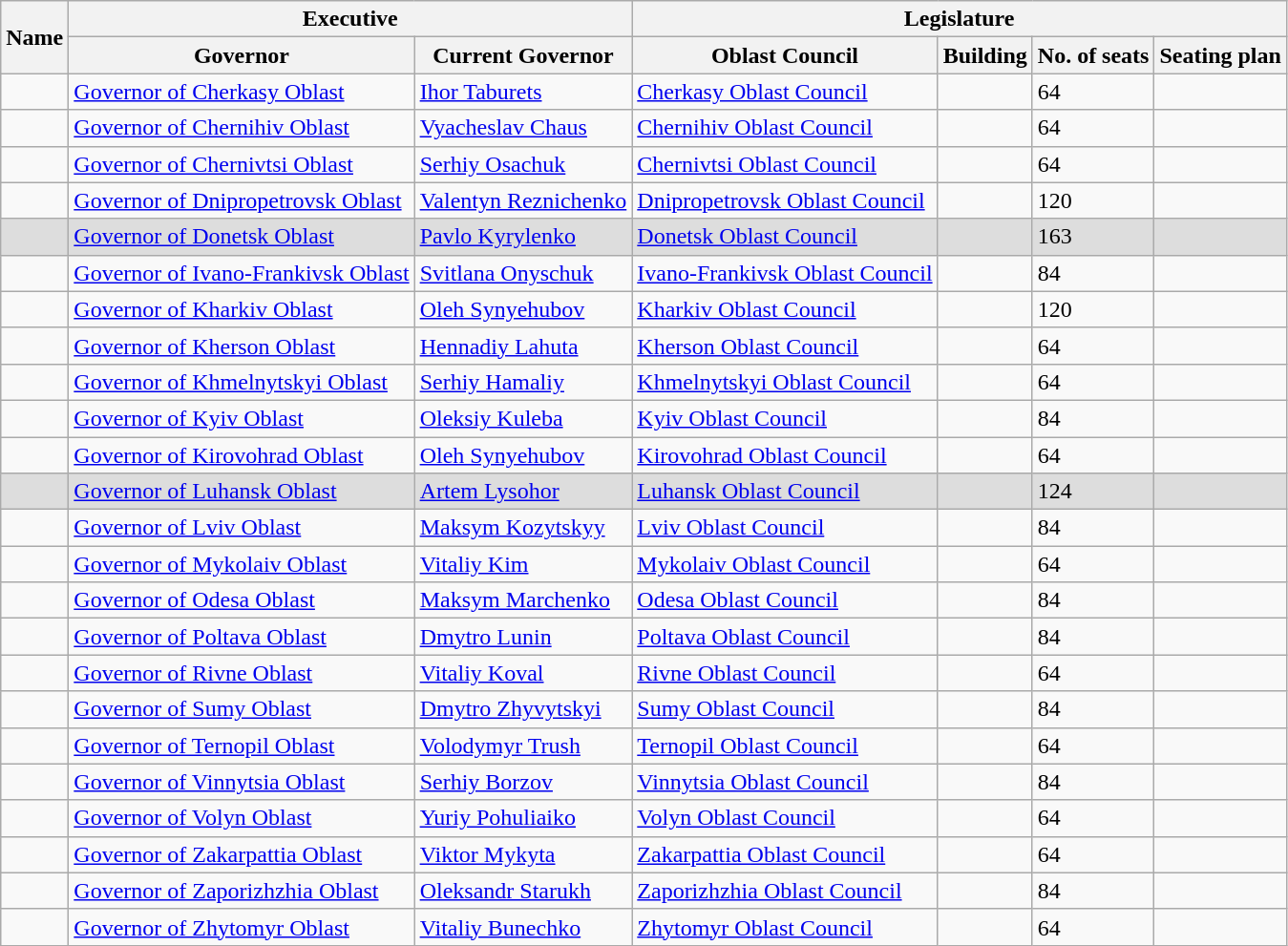<table class=wikitable>
<tr>
<th rowspan=2>Name</th>
<th colspan=2>Executive</th>
<th colspan=4>Legislature</th>
</tr>
<tr>
<th>Governor</th>
<th>Current Governor</th>
<th>Oblast Council</th>
<th>Building</th>
<th>No. of seats</th>
<th>Seating plan</th>
</tr>
<tr>
<td></td>
<td><a href='#'>Governor of Cherkasy Oblast</a></td>
<td><a href='#'>Ihor Taburets</a></td>
<td><a href='#'>Cherkasy Oblast Council</a></td>
<td></td>
<td>64</td>
<td></td>
</tr>
<tr>
<td></td>
<td><a href='#'>Governor of Chernihiv Oblast</a></td>
<td><a href='#'>Vyacheslav Chaus</a></td>
<td><a href='#'>Chernihiv Oblast Council</a></td>
<td></td>
<td>64</td>
<td></td>
</tr>
<tr>
<td></td>
<td><a href='#'>Governor of Chernivtsi Oblast</a></td>
<td><a href='#'>Serhiy Osachuk</a></td>
<td><a href='#'>Chernivtsi Oblast Council</a></td>
<td></td>
<td>64</td>
<td></td>
</tr>
<tr>
<td></td>
<td><a href='#'>Governor of Dnipropetrovsk Oblast</a></td>
<td><a href='#'>Valentyn Reznichenko</a></td>
<td><a href='#'>Dnipropetrovsk Oblast Council</a></td>
<td></td>
<td>120</td>
<td></td>
</tr>
<tr style="background-color:#dddddd;">
<td></td>
<td><a href='#'>Governor of Donetsk Oblast</a></td>
<td><a href='#'>Pavlo Kyrylenko</a></td>
<td><a href='#'>Donetsk Oblast Council</a></td>
<td></td>
<td>163</td>
<td></td>
</tr>
<tr>
<td></td>
<td><a href='#'>Governor of Ivano-Frankivsk Oblast</a></td>
<td><a href='#'>Svitlana Onyschuk</a></td>
<td><a href='#'>Ivano-Frankivsk Oblast Council</a></td>
<td></td>
<td>84</td>
<td></td>
</tr>
<tr>
<td></td>
<td><a href='#'>Governor of Kharkiv Oblast</a></td>
<td><a href='#'>Oleh Synyehubov</a></td>
<td><a href='#'>Kharkiv Oblast Council</a></td>
<td></td>
<td>120</td>
<td></td>
</tr>
<tr>
<td></td>
<td><a href='#'>Governor of Kherson Oblast</a></td>
<td><a href='#'>Hennadiy Lahuta</a></td>
<td><a href='#'>Kherson Oblast Council</a></td>
<td></td>
<td>64</td>
<td></td>
</tr>
<tr>
<td></td>
<td><a href='#'>Governor of Khmelnytskyi Oblast</a></td>
<td><a href='#'>Serhiy Hamaliy</a></td>
<td><a href='#'>Khmelnytskyi Oblast Council</a></td>
<td></td>
<td>64</td>
<td></td>
</tr>
<tr>
<td></td>
<td><a href='#'>Governor of Kyiv Oblast</a></td>
<td><a href='#'>Oleksiy Kuleba</a></td>
<td><a href='#'>Kyiv Oblast Council</a></td>
<td></td>
<td>84</td>
<td></td>
</tr>
<tr>
<td></td>
<td><a href='#'>Governor of Kirovohrad Oblast</a></td>
<td><a href='#'>Oleh Synyehubov</a></td>
<td><a href='#'>Kirovohrad Oblast Council</a></td>
<td></td>
<td>64</td>
<td></td>
</tr>
<tr style="background-color:#dddddd;">
<td></td>
<td><a href='#'>Governor of Luhansk Oblast</a></td>
<td><a href='#'>Artem Lysohor</a></td>
<td><a href='#'>Luhansk Oblast Council</a></td>
<td></td>
<td>124</td>
<td></td>
</tr>
<tr>
<td></td>
<td><a href='#'>Governor of Lviv Oblast</a></td>
<td><a href='#'>Maksym Kozytskyy</a></td>
<td><a href='#'>Lviv Oblast Council</a></td>
<td></td>
<td>84</td>
<td></td>
</tr>
<tr>
<td></td>
<td><a href='#'>Governor of Mykolaiv Oblast</a></td>
<td><a href='#'>Vitaliy Kim</a></td>
<td><a href='#'>Mykolaiv Oblast Council</a></td>
<td></td>
<td>64</td>
<td></td>
</tr>
<tr>
<td></td>
<td><a href='#'>Governor of Odesa Oblast</a></td>
<td><a href='#'>Maksym Marchenko</a></td>
<td><a href='#'>Odesa Oblast Council</a></td>
<td></td>
<td>84</td>
<td></td>
</tr>
<tr>
<td></td>
<td><a href='#'>Governor of Poltava Oblast</a></td>
<td><a href='#'>Dmytro Lunin</a></td>
<td><a href='#'>Poltava Oblast Council</a></td>
<td></td>
<td>84</td>
<td></td>
</tr>
<tr>
<td></td>
<td><a href='#'>Governor of Rivne Oblast</a></td>
<td><a href='#'>Vitaliy Koval</a></td>
<td><a href='#'>Rivne Oblast Council</a></td>
<td></td>
<td>64</td>
<td></td>
</tr>
<tr>
<td></td>
<td><a href='#'>Governor of Sumy Oblast</a></td>
<td><a href='#'>Dmytro Zhyvytskyi</a></td>
<td><a href='#'>Sumy Oblast Council</a></td>
<td></td>
<td>84</td>
<td></td>
</tr>
<tr>
<td></td>
<td><a href='#'>Governor of Ternopil Oblast</a></td>
<td><a href='#'>Volodymyr Trush</a></td>
<td><a href='#'>Ternopil Oblast Council</a></td>
<td></td>
<td>64</td>
<td></td>
</tr>
<tr>
<td></td>
<td><a href='#'>Governor of Vinnytsia Oblast</a></td>
<td><a href='#'>Serhiy Borzov</a></td>
<td><a href='#'>Vinnytsia Oblast Council</a></td>
<td></td>
<td>84</td>
<td></td>
</tr>
<tr>
<td></td>
<td><a href='#'>Governor of Volyn Oblast</a></td>
<td><a href='#'>Yuriy Pohuliaiko</a></td>
<td><a href='#'>Volyn Oblast Council</a></td>
<td></td>
<td>64</td>
<td></td>
</tr>
<tr>
<td></td>
<td><a href='#'>Governor of Zakarpattia Oblast</a></td>
<td><a href='#'>Viktor Mykyta</a></td>
<td><a href='#'>Zakarpattia Oblast Council</a></td>
<td></td>
<td>64</td>
<td></td>
</tr>
<tr>
<td></td>
<td><a href='#'>Governor of Zaporizhzhia Oblast</a></td>
<td><a href='#'>Oleksandr Starukh</a></td>
<td><a href='#'>Zaporizhzhia Oblast Council</a></td>
<td></td>
<td>84</td>
<td></td>
</tr>
<tr>
<td></td>
<td><a href='#'>Governor of Zhytomyr Oblast</a></td>
<td><a href='#'>Vitaliy Bunechko</a></td>
<td><a href='#'>Zhytomyr Oblast Council</a></td>
<td></td>
<td>64</td>
<td></td>
</tr>
</table>
